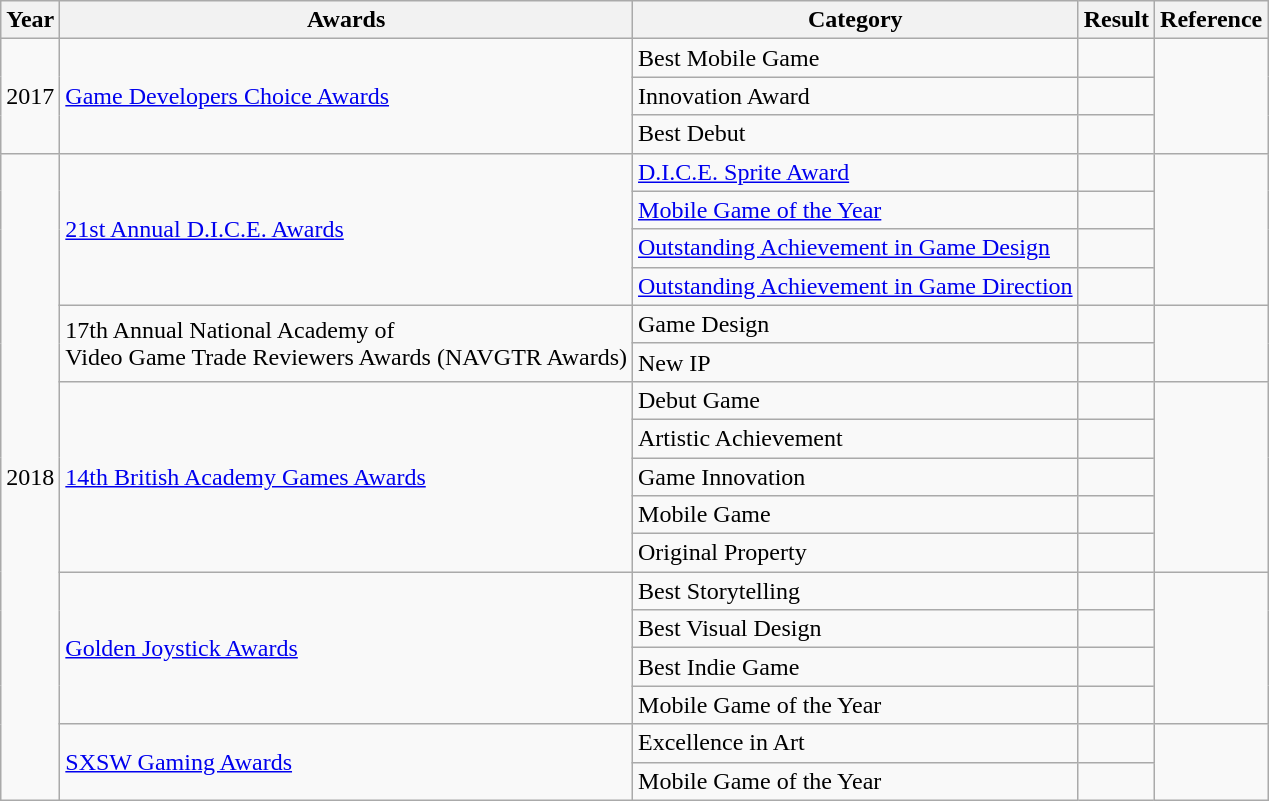<table class="wikitable">
<tr>
<th>Year</th>
<th>Awards</th>
<th>Category</th>
<th>Result</th>
<th>Reference</th>
</tr>
<tr>
<td rowspan="3">2017</td>
<td rowspan="3"><a href='#'>Game Developers Choice Awards</a></td>
<td>Best Mobile Game</td>
<td></td>
<td rowspan="3" style="text-align:center;"></td>
</tr>
<tr>
<td>Innovation Award</td>
<td></td>
</tr>
<tr>
<td>Best Debut</td>
<td></td>
</tr>
<tr>
<td rowspan="17">2018</td>
<td rowspan="4"><a href='#'>21st Annual D.I.C.E. Awards</a></td>
<td><a href='#'>D.I.C.E. Sprite Award</a></td>
<td></td>
<td rowspan="4" style="text-align:center;"></td>
</tr>
<tr>
<td><a href='#'>Mobile Game of the Year</a></td>
<td></td>
</tr>
<tr>
<td><a href='#'>Outstanding Achievement in Game Design</a></td>
<td></td>
</tr>
<tr>
<td><a href='#'>Outstanding Achievement in Game Direction</a></td>
<td></td>
</tr>
<tr>
<td rowspan="2">17th Annual National Academy of<br>Video Game Trade Reviewers Awards 
(NAVGTR Awards)</td>
<td>Game Design</td>
<td></td>
<td rowspan="2" style="text-align:center;"></td>
</tr>
<tr>
<td>New IP</td>
<td></td>
</tr>
<tr>
<td rowspan="5"><a href='#'>14th British Academy Games Awards</a></td>
<td>Debut Game</td>
<td></td>
<td rowspan="5" style="text-align:center;"></td>
</tr>
<tr>
<td>Artistic Achievement</td>
<td></td>
</tr>
<tr>
<td>Game Innovation</td>
<td></td>
</tr>
<tr>
<td>Mobile Game</td>
<td></td>
</tr>
<tr>
<td>Original Property</td>
<td></td>
</tr>
<tr>
<td rowspan="4"><a href='#'>Golden Joystick Awards</a></td>
<td>Best Storytelling</td>
<td></td>
<td rowspan="4" style="text-align:center;"></td>
</tr>
<tr>
<td>Best Visual Design</td>
<td></td>
</tr>
<tr>
<td>Best Indie Game</td>
<td></td>
</tr>
<tr>
<td>Mobile Game of the Year</td>
<td></td>
</tr>
<tr>
<td rowspan="2"><a href='#'>SXSW Gaming Awards</a></td>
<td>Excellence in Art</td>
<td></td>
<td rowspan="2" style="text-align:center;"></td>
</tr>
<tr>
<td>Mobile Game of the Year</td>
<td></td>
</tr>
</table>
